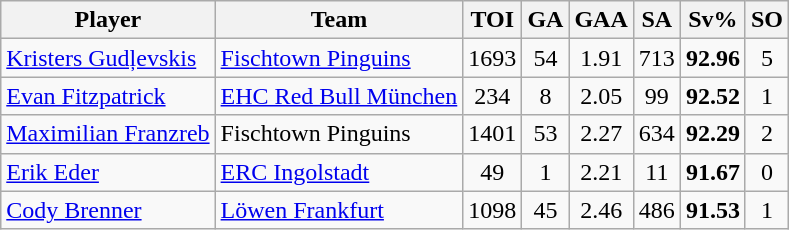<table class="wikitable sortable" style="text-align:center;">
<tr>
<th>Player</th>
<th>Team</th>
<th>TOI</th>
<th>GA</th>
<th>GAA</th>
<th>SA</th>
<th>Sv%</th>
<th>SO</th>
</tr>
<tr>
<td style="text-align:left;"> <a href='#'>Kristers Gudļevskis</a></td>
<td style="text-align:left;"><a href='#'>Fischtown Pinguins</a></td>
<td>1693</td>
<td>54</td>
<td>1.91</td>
<td>713</td>
<td><strong>92.96</strong></td>
<td>5</td>
</tr>
<tr>
<td style="text-align:left;"> <a href='#'>Evan Fitzpatrick</a></td>
<td style="text-align:left;"><a href='#'>EHC Red Bull München</a></td>
<td>234</td>
<td>8</td>
<td>2.05</td>
<td>99</td>
<td><strong>92.52</strong></td>
<td>1</td>
</tr>
<tr>
<td style="text-align:left;"> <a href='#'>Maximilian Franzreb</a></td>
<td style="text-align:left;">Fischtown Pinguins</td>
<td>1401</td>
<td>53</td>
<td>2.27</td>
<td>634</td>
<td><strong>92.29</strong></td>
<td>2</td>
</tr>
<tr>
<td style="text-align:left;"> <a href='#'>Erik Eder</a></td>
<td style="text-align:left;"><a href='#'>ERC Ingolstadt</a></td>
<td>49</td>
<td>1</td>
<td>2.21</td>
<td>11</td>
<td><strong>91.67</strong></td>
<td>0</td>
</tr>
<tr>
<td style="text-align:left;"> <a href='#'>Cody Brenner</a></td>
<td style="text-align:left;"><a href='#'>Löwen Frankfurt</a></td>
<td>1098</td>
<td>45</td>
<td>2.46</td>
<td>486</td>
<td><strong>91.53</strong></td>
<td>1</td>
</tr>
</table>
